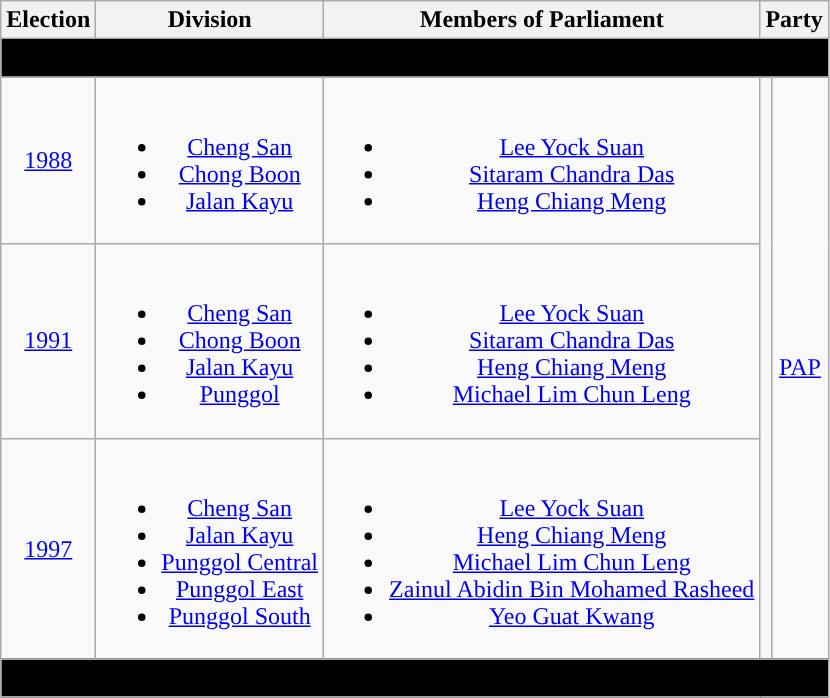<table class="wikitable" align="center" style="text-align:center">
<tr>
<th>Election</th>
<th>Division</th>
<th>Members of Parliament</th>
<th colspan="2">Party</th>
</tr>
<tr>
<td colspan="5" bgcolor="black"><span><strong>Formation</strong></span></td>
</tr>
<tr>
<td><a href='#'>1988</a></td>
<td><br><ul><li><a href='#'>Cheng San</a></li><li><a href='#'>Chong Boon</a></li><li><a href='#'>Jalan Kayu</a></li></ul></td>
<td><br><ul><li><a href='#'>Lee Yock Suan</a></li><li><a href='#'>Sitaram Chandra Das</a></li><li><a href='#'>Heng Chiang Meng</a></li></ul></td>
<td rowspan="3"></td>
<td rowspan="3"><a href='#'>PAP</a></td>
</tr>
<tr>
<td><a href='#'>1991</a></td>
<td><br><ul><li><a href='#'>Cheng San</a></li><li><a href='#'>Chong Boon</a></li><li><a href='#'>Jalan Kayu</a></li><li><a href='#'>Punggol</a></li></ul></td>
<td><br><ul><li><a href='#'>Lee Yock Suan</a></li><li><a href='#'>Sitaram Chandra Das</a></li><li><a href='#'>Heng Chiang Meng</a></li><li><a href='#'>Michael Lim Chun Leng</a></li></ul></td>
</tr>
<tr>
<td><a href='#'>1997</a></td>
<td><br><ul><li><a href='#'>Cheng San</a></li><li><a href='#'>Jalan Kayu</a></li><li><a href='#'>Punggol Central</a></li><li><a href='#'>Punggol East</a></li><li><a href='#'>Punggol South</a></li></ul></td>
<td><br><ul><li><a href='#'>Lee Yock Suan</a></li><li><a href='#'>Heng Chiang Meng</a></li><li><a href='#'>Michael Lim Chun Leng</a></li><li><a href='#'>Zainul Abidin Bin Mohamed Rasheed</a></li><li><a href='#'>Yeo Guat Kwang</a></li></ul></td>
</tr>
<tr>
<td colspan="5" bgcolor="black"><span><strong>Abolished (2001)</strong></span></td>
</tr>
</table>
